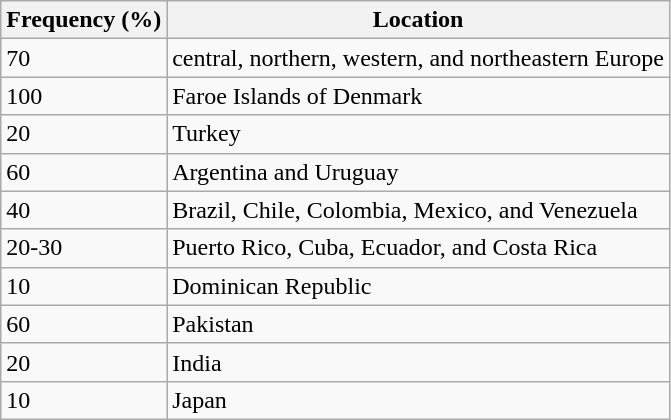<table class="wikitable">
<tr>
<th>Frequency (%)</th>
<th>Location</th>
</tr>
<tr>
<td>70</td>
<td>central, northern, western, and northeastern Europe</td>
</tr>
<tr>
<td>100</td>
<td>Faroe Islands of Denmark</td>
</tr>
<tr>
<td>20</td>
<td>Turkey</td>
</tr>
<tr>
<td>60</td>
<td>Argentina and Uruguay</td>
</tr>
<tr>
<td>40</td>
<td>Brazil, Chile, Colombia, Mexico, and Venezuela</td>
</tr>
<tr>
<td>20-30</td>
<td>Puerto Rico, Cuba, Ecuador, and Costa Rica</td>
</tr>
<tr>
<td>10</td>
<td>Dominican Republic</td>
</tr>
<tr>
<td>60</td>
<td>Pakistan</td>
</tr>
<tr>
<td>20</td>
<td>India</td>
</tr>
<tr>
<td>10</td>
<td>Japan</td>
</tr>
</table>
